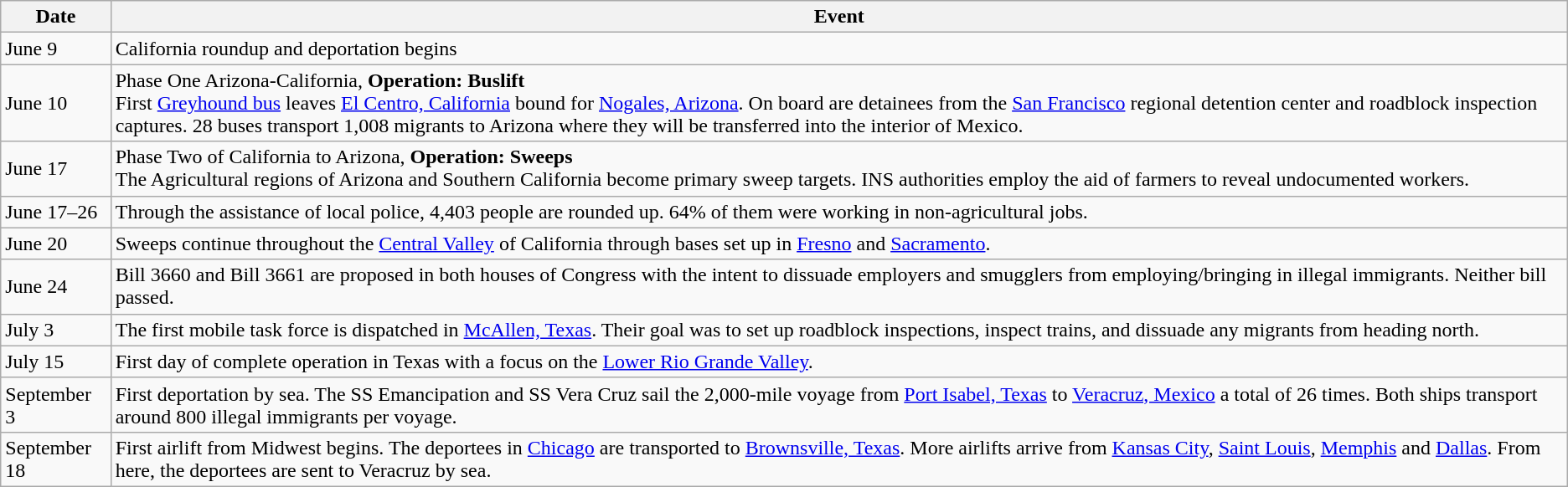<table class="wikitable">
<tr>
<th>Date</th>
<th>Event</th>
</tr>
<tr>
<td>June 9</td>
<td>California roundup and deportation begins</td>
</tr>
<tr>
<td>June 10</td>
<td>Phase One Arizona-California, <strong>Operation: Buslift</strong><br>First <a href='#'>Greyhound bus</a> leaves <a href='#'>El Centro, California</a> bound for <a href='#'>Nogales, Arizona</a>. On board are detainees from the <a href='#'>San Francisco</a> regional detention center and roadblock inspection captures. 28 buses transport 1,008 migrants to Arizona where they will be transferred into the interior of Mexico.</td>
</tr>
<tr>
<td>June 17</td>
<td>Phase Two of California to Arizona, <strong>Operation: Sweeps</strong><br>The Agricultural regions of Arizona and Southern California become primary sweep targets. INS authorities employ the aid of farmers to reveal undocumented workers.</td>
</tr>
<tr>
<td>June 17–26</td>
<td>Through the assistance of local police, 4,403 people are rounded up. 64% of them were working in non-agricultural jobs.</td>
</tr>
<tr>
<td>June 20</td>
<td>Sweeps continue throughout the <a href='#'>Central Valley</a> of California through bases set up in <a href='#'>Fresno</a> and <a href='#'>Sacramento</a>.</td>
</tr>
<tr>
<td>June 24</td>
<td>Bill 3660 and Bill 3661 are proposed in both houses of Congress with the intent to dissuade employers and smugglers from employing/bringing in illegal immigrants. Neither bill passed.</td>
</tr>
<tr>
<td>July 3</td>
<td>The first mobile task force is dispatched in <a href='#'>McAllen, Texas</a>. Their goal was to set up roadblock inspections, inspect trains, and dissuade any migrants from heading north.</td>
</tr>
<tr>
<td>July 15</td>
<td>First day of complete operation in Texas with a focus on the <a href='#'>Lower Rio Grande Valley</a>.</td>
</tr>
<tr>
<td>September 3</td>
<td>First deportation by sea. The SS Emancipation and SS Vera Cruz sail the 2,000-mile voyage from <a href='#'>Port Isabel, Texas</a> to <a href='#'>Veracruz, Mexico</a> a total of 26 times. Both ships transport around 800 illegal immigrants per voyage.</td>
</tr>
<tr>
<td>September 18</td>
<td>First airlift from Midwest begins. The deportees in <a href='#'>Chicago</a> are transported to <a href='#'>Brownsville, Texas</a>. More airlifts arrive from <a href='#'>Kansas City</a>, <a href='#'>Saint Louis</a>, <a href='#'>Memphis</a> and <a href='#'>Dallas</a>. From here, the deportees are sent to Veracruz by sea.</td>
</tr>
</table>
